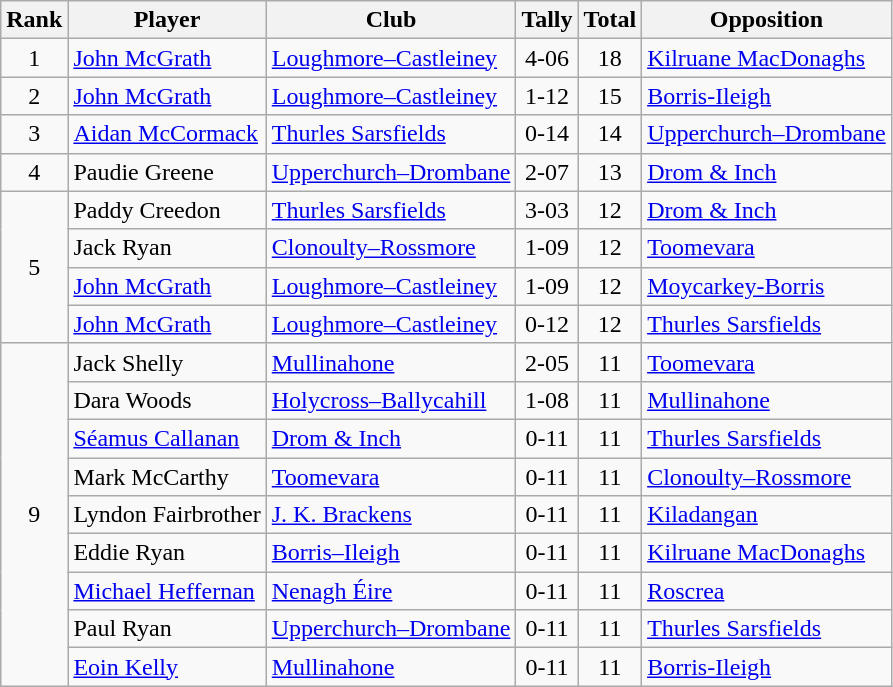<table class="wikitable">
<tr>
<th>Rank</th>
<th>Player</th>
<th>Club</th>
<th>Tally</th>
<th>Total</th>
<th>Opposition</th>
</tr>
<tr>
<td rowspan="1" style="text-align:center;">1</td>
<td><a href='#'>John McGrath</a></td>
<td><a href='#'>Loughmore–Castleiney</a></td>
<td align=center>4-06</td>
<td align=center>18</td>
<td><a href='#'>Kilruane MacDonaghs</a></td>
</tr>
<tr>
<td rowspan="1" style="text-align:center;">2</td>
<td><a href='#'>John McGrath</a></td>
<td><a href='#'>Loughmore–Castleiney</a></td>
<td align=center>1-12</td>
<td align=center>15</td>
<td><a href='#'>Borris-Ileigh</a></td>
</tr>
<tr>
<td rowspan="1" style="text-align:center;">3</td>
<td><a href='#'>Aidan McCormack</a></td>
<td><a href='#'>Thurles Sarsfields</a></td>
<td align=center>0-14</td>
<td align=center>14</td>
<td><a href='#'>Upperchurch–Drombane</a></td>
</tr>
<tr>
<td rowspan="1" style="text-align:center;">4</td>
<td>Paudie Greene</td>
<td><a href='#'>Upperchurch–Drombane</a></td>
<td align=center>2-07</td>
<td align=center>13</td>
<td><a href='#'>Drom & Inch</a></td>
</tr>
<tr>
<td rowspan="4" style="text-align:center;">5</td>
<td>Paddy Creedon</td>
<td><a href='#'>Thurles Sarsfields</a></td>
<td align=center>3-03</td>
<td align=center>12</td>
<td><a href='#'>Drom & Inch</a></td>
</tr>
<tr>
<td>Jack Ryan</td>
<td><a href='#'>Clonoulty–Rossmore</a></td>
<td align=center>1-09</td>
<td align=center>12</td>
<td><a href='#'>Toomevara</a></td>
</tr>
<tr>
<td><a href='#'>John McGrath</a></td>
<td><a href='#'>Loughmore–Castleiney</a></td>
<td align=center>1-09</td>
<td align=center>12</td>
<td><a href='#'>Moycarkey-Borris</a></td>
</tr>
<tr>
<td><a href='#'>John McGrath</a></td>
<td><a href='#'>Loughmore–Castleiney</a></td>
<td align=center>0-12</td>
<td align=center>12</td>
<td><a href='#'>Thurles Sarsfields</a></td>
</tr>
<tr>
<td rowspan="9" style="text-align:center;">9</td>
<td>Jack Shelly</td>
<td><a href='#'>Mullinahone</a></td>
<td align=center>2-05</td>
<td align=center>11</td>
<td><a href='#'>Toomevara</a></td>
</tr>
<tr>
<td>Dara Woods</td>
<td><a href='#'>Holycross–Ballycahill</a></td>
<td align=center>1-08</td>
<td align=center>11</td>
<td><a href='#'>Mullinahone</a></td>
</tr>
<tr>
<td><a href='#'>Séamus Callanan</a></td>
<td><a href='#'>Drom & Inch</a></td>
<td align=center>0-11</td>
<td align=center>11</td>
<td><a href='#'>Thurles Sarsfields</a></td>
</tr>
<tr>
<td>Mark McCarthy</td>
<td><a href='#'>Toomevara</a></td>
<td align=center>0-11</td>
<td align=center>11</td>
<td><a href='#'>Clonoulty–Rossmore</a></td>
</tr>
<tr>
<td>Lyndon Fairbrother</td>
<td><a href='#'>J. K. Brackens</a></td>
<td align=center>0-11</td>
<td align=center>11</td>
<td><a href='#'>Kiladangan</a></td>
</tr>
<tr>
<td>Eddie Ryan</td>
<td><a href='#'>Borris–Ileigh</a></td>
<td align=center>0-11</td>
<td align=center>11</td>
<td><a href='#'>Kilruane MacDonaghs</a></td>
</tr>
<tr>
<td><a href='#'>Michael Heffernan</a></td>
<td><a href='#'>Nenagh Éire</a></td>
<td align=center>0-11</td>
<td align=center>11</td>
<td><a href='#'>Roscrea</a></td>
</tr>
<tr>
<td>Paul Ryan</td>
<td><a href='#'>Upperchurch–Drombane</a></td>
<td align=center>0-11</td>
<td align=center>11</td>
<td><a href='#'>Thurles Sarsfields</a></td>
</tr>
<tr>
<td><a href='#'>Eoin Kelly</a></td>
<td><a href='#'>Mullinahone</a></td>
<td align=center>0-11</td>
<td align=center>11</td>
<td><a href='#'>Borris-Ileigh</a></td>
</tr>
</table>
